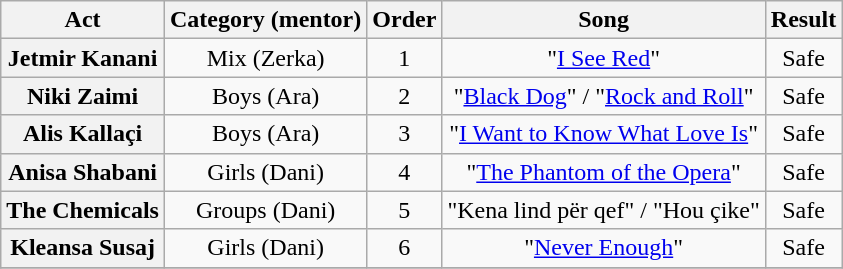<table class="wikitable plainrowheaders" style="text-align:center;">
<tr>
<th scope="col">Act</th>
<th scope="col">Category (mentor)</th>
<th scope="col">Order</th>
<th scope="col">Song</th>
<th scope="col">Result</th>
</tr>
<tr>
<th scope="row">Jetmir Kanani</th>
<td>Mix (Zerka)</td>
<td>1</td>
<td>"<a href='#'>I See Red</a>"</td>
<td>Safe</td>
</tr>
<tr>
<th scope="row">Niki Zaimi</th>
<td>Boys (Ara)</td>
<td>2</td>
<td>"<a href='#'>Black Dog</a>" / "<a href='#'>Rock and Roll</a>"</td>
<td>Safe</td>
</tr>
<tr>
<th scope="row">Alis Kallaçi</th>
<td>Boys (Ara)</td>
<td>3</td>
<td>"<a href='#'>I Want to Know What Love Is</a>"</td>
<td>Safe</td>
</tr>
<tr>
<th scope="row">Anisa Shabani</th>
<td>Girls (Dani)</td>
<td>4</td>
<td>"<a href='#'>The Phantom of the Opera</a>"</td>
<td>Safe</td>
</tr>
<tr>
<th scope="row">The Chemicals</th>
<td>Groups (Dani)</td>
<td>5</td>
<td>"Kena lind për qef" / "Hou çike"</td>
<td>Safe</td>
</tr>
<tr>
<th scope="row">Kleansa Susaj</th>
<td>Girls (Dani)</td>
<td>6</td>
<td>"<a href='#'>Never Enough</a>"</td>
<td>Safe</td>
</tr>
<tr>
</tr>
</table>
